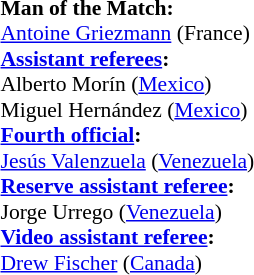<table style="width:100%; font-size:90%;">
<tr>
<td><br><strong>Man of the Match:</strong>
<br><a href='#'>Antoine Griezmann</a> (France)<br><strong><a href='#'>Assistant referees</a>:</strong>
<br>Alberto Morín (<a href='#'>Mexico</a>)
<br>Miguel Hernández (<a href='#'>Mexico</a>)
<br><strong><a href='#'>Fourth official</a>:</strong>
<br><a href='#'>Jesús Valenzuela</a> (<a href='#'>Venezuela</a>)
<br><strong><a href='#'>Reserve assistant referee</a>:</strong>
<br>Jorge Urrego (<a href='#'>Venezuela</a>)
<br><strong><a href='#'>Video assistant referee</a>:</strong>
<br><a href='#'>Drew Fischer</a> (<a href='#'>Canada</a>)</td>
</tr>
</table>
